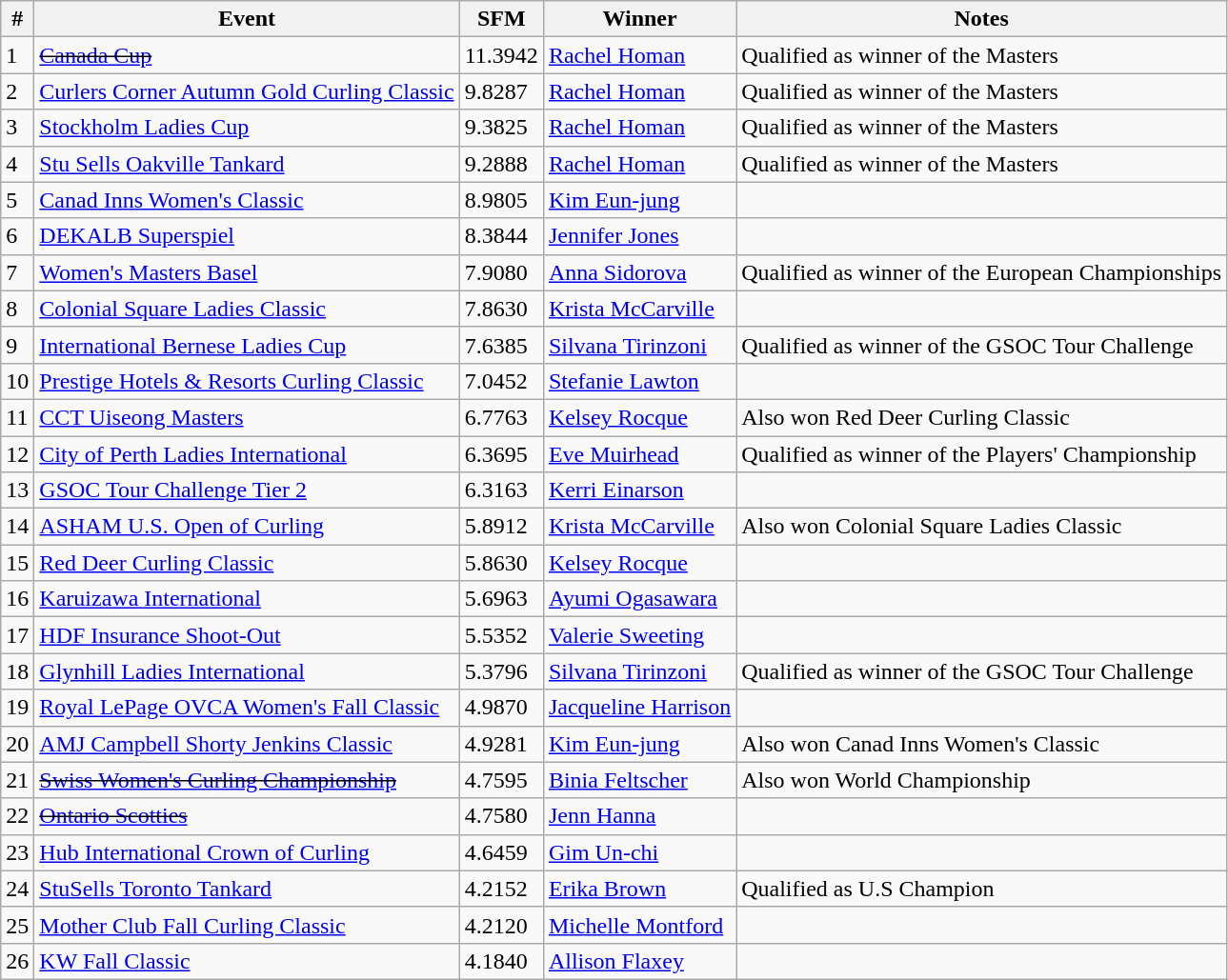<table class="wikitable">
<tr>
<th>#</th>
<th>Event</th>
<th>SFM</th>
<th>Winner</th>
<th>Notes</th>
</tr>
<tr>
<td>1</td>
<td><s><a href='#'>Canada Cup</a></s></td>
<td>11.3942</td>
<td> <a href='#'>Rachel Homan</a></td>
<td>Qualified as winner of the Masters</td>
</tr>
<tr>
<td>2</td>
<td><a href='#'>Curlers Corner Autumn Gold Curling Classic</a></td>
<td>9.8287</td>
<td> <a href='#'>Rachel Homan</a></td>
<td>Qualified as winner of  the Masters</td>
</tr>
<tr>
<td>3</td>
<td><a href='#'>Stockholm Ladies Cup</a></td>
<td>9.3825</td>
<td> <a href='#'>Rachel Homan</a></td>
<td>Qualified as winner of  the Masters</td>
</tr>
<tr>
<td>4</td>
<td><a href='#'>Stu Sells Oakville Tankard</a></td>
<td>9.2888</td>
<td> <a href='#'>Rachel Homan</a></td>
<td>Qualified as winner of  the Masters</td>
</tr>
<tr>
<td>5</td>
<td><a href='#'>Canad Inns Women's Classic</a></td>
<td>8.9805</td>
<td> <a href='#'>Kim Eun-jung</a></td>
<td></td>
</tr>
<tr>
<td>6</td>
<td><a href='#'>DEKALB Superspiel</a></td>
<td>8.3844</td>
<td> <a href='#'>Jennifer Jones</a></td>
<td></td>
</tr>
<tr>
<td>7</td>
<td><a href='#'>Women's Masters Basel</a></td>
<td>7.9080</td>
<td> <a href='#'>Anna Sidorova</a></td>
<td>Qualified as winner of the European Championships</td>
</tr>
<tr>
<td>8</td>
<td><a href='#'>Colonial Square Ladies Classic</a></td>
<td>7.8630</td>
<td> <a href='#'>Krista McCarville</a></td>
<td></td>
</tr>
<tr>
<td>9</td>
<td><a href='#'>International Bernese Ladies Cup</a></td>
<td>7.6385</td>
<td> <a href='#'>Silvana Tirinzoni</a></td>
<td>Qualified as winner of the GSOC Tour Challenge</td>
</tr>
<tr>
<td>10</td>
<td><a href='#'>Prestige Hotels & Resorts Curling Classic</a></td>
<td>7.0452</td>
<td> <a href='#'>Stefanie Lawton</a></td>
<td></td>
</tr>
<tr>
<td>11</td>
<td><a href='#'>CCT Uiseong Masters</a></td>
<td>6.7763</td>
<td> <a href='#'>Kelsey Rocque</a></td>
<td>Also won Red Deer Curling Classic</td>
</tr>
<tr>
<td>12</td>
<td><a href='#'>City of Perth Ladies International</a></td>
<td>6.3695</td>
<td> <a href='#'>Eve Muirhead</a></td>
<td>Qualified as winner of the Players' Championship</td>
</tr>
<tr>
<td>13</td>
<td><a href='#'>GSOC Tour Challenge Tier 2</a></td>
<td>6.3163</td>
<td> <a href='#'>Kerri Einarson</a></td>
<td></td>
</tr>
<tr>
<td>14</td>
<td><a href='#'>ASHAM U.S. Open of Curling</a></td>
<td>5.8912</td>
<td> <a href='#'>Krista McCarville</a></td>
<td>Also won Colonial Square Ladies Classic</td>
</tr>
<tr>
<td>15</td>
<td><a href='#'>Red Deer Curling Classic</a></td>
<td>5.8630</td>
<td> <a href='#'>Kelsey Rocque</a></td>
<td></td>
</tr>
<tr>
<td>16</td>
<td><a href='#'>Karuizawa International</a></td>
<td>5.6963</td>
<td> <a href='#'>Ayumi Ogasawara</a></td>
<td></td>
</tr>
<tr>
<td>17</td>
<td><a href='#'>HDF Insurance Shoot-Out</a></td>
<td>5.5352</td>
<td> <a href='#'>Valerie Sweeting</a></td>
<td></td>
</tr>
<tr>
<td>18</td>
<td><a href='#'>Glynhill Ladies International</a></td>
<td>5.3796</td>
<td> <a href='#'>Silvana Tirinzoni</a></td>
<td>Qualified as winner of the GSOC Tour Challenge</td>
</tr>
<tr>
<td>19</td>
<td><a href='#'>Royal LePage OVCA Women's Fall Classic</a></td>
<td>4.9870</td>
<td> <a href='#'>Jacqueline Harrison</a></td>
<td></td>
</tr>
<tr>
<td>20</td>
<td><a href='#'>AMJ Campbell Shorty Jenkins Classic</a></td>
<td>4.9281</td>
<td> <a href='#'>Kim Eun-jung</a></td>
<td>Also won Canad Inns Women's Classic</td>
</tr>
<tr>
<td>21</td>
<td><s><a href='#'>Swiss Women's Curling Championship</a></s></td>
<td>4.7595</td>
<td> <a href='#'>Binia Feltscher</a></td>
<td>Also won World Championship</td>
</tr>
<tr>
<td>22</td>
<td><s><a href='#'>Ontario Scotties</a></s></td>
<td>4.7580</td>
<td> <a href='#'>Jenn Hanna</a></td>
<td></td>
</tr>
<tr>
<td>23</td>
<td><a href='#'>Hub International Crown of Curling</a></td>
<td>4.6459</td>
<td> <a href='#'>Gim Un-chi</a></td>
<td></td>
</tr>
<tr>
<td>24</td>
<td><a href='#'>StuSells Toronto Tankard</a></td>
<td>4.2152</td>
<td> <a href='#'>Erika Brown</a></td>
<td>Qualified as U.S Champion</td>
</tr>
<tr>
<td>25</td>
<td><a href='#'>Mother Club Fall Curling Classic</a></td>
<td>4.2120</td>
<td> <a href='#'>Michelle Montford</a></td>
<td></td>
</tr>
<tr>
<td>26</td>
<td><a href='#'>KW Fall Classic</a></td>
<td>4.1840</td>
<td> <a href='#'>Allison Flaxey</a></td>
<td></td>
</tr>
</table>
